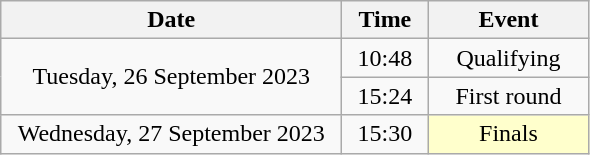<table class = "wikitable" style="text-align:center;">
<tr>
<th width=220>Date</th>
<th width=50>Time</th>
<th width=100>Event</th>
</tr>
<tr>
<td rowspan=2>Tuesday, 26 September 2023</td>
<td>10:48</td>
<td>Qualifying</td>
</tr>
<tr>
<td>15:24</td>
<td>First round</td>
</tr>
<tr>
<td>Wednesday, 27 September 2023</td>
<td>15:30</td>
<td bgcolor=ffffcc>Finals</td>
</tr>
</table>
